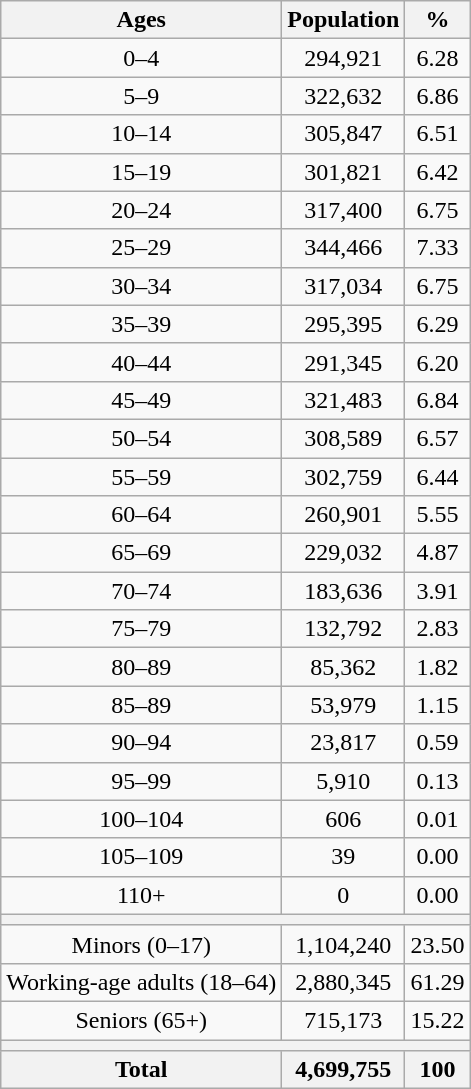<table class=wikitable style="text-align:center;">
<tr>
<th>Ages</th>
<th>Population</th>
<th>%</th>
</tr>
<tr>
<td>0–4</td>
<td>294,921</td>
<td>6.28</td>
</tr>
<tr>
<td>5–9</td>
<td>322,632</td>
<td>6.86</td>
</tr>
<tr>
<td>10–14</td>
<td>305,847</td>
<td>6.51</td>
</tr>
<tr>
<td>15–19</td>
<td>301,821</td>
<td>6.42</td>
</tr>
<tr>
<td>20–24</td>
<td>317,400</td>
<td>6.75</td>
</tr>
<tr>
<td>25–29</td>
<td>344,466</td>
<td>7.33</td>
</tr>
<tr>
<td>30–34</td>
<td>317,034</td>
<td>6.75</td>
</tr>
<tr>
<td>35–39</td>
<td>295,395</td>
<td>6.29</td>
</tr>
<tr>
<td>40–44</td>
<td>291,345</td>
<td>6.20</td>
</tr>
<tr>
<td>45–49</td>
<td>321,483</td>
<td>6.84</td>
</tr>
<tr>
<td>50–54</td>
<td>308,589</td>
<td>6.57</td>
</tr>
<tr>
<td>55–59</td>
<td>302,759</td>
<td>6.44</td>
</tr>
<tr>
<td>60–64</td>
<td>260,901</td>
<td>5.55</td>
</tr>
<tr>
<td>65–69</td>
<td>229,032</td>
<td>4.87</td>
</tr>
<tr>
<td>70–74</td>
<td>183,636</td>
<td>3.91</td>
</tr>
<tr>
<td>75–79</td>
<td>132,792</td>
<td>2.83</td>
</tr>
<tr>
<td>80–89</td>
<td>85,362</td>
<td>1.82</td>
</tr>
<tr>
<td>85–89</td>
<td>53,979</td>
<td>1.15</td>
</tr>
<tr>
<td>90–94</td>
<td>23,817</td>
<td>0.59</td>
</tr>
<tr>
<td>95–99</td>
<td>5,910</td>
<td>0.13</td>
</tr>
<tr>
<td>100–104</td>
<td>606</td>
<td>0.01</td>
</tr>
<tr>
<td>105–109</td>
<td>39</td>
<td>0.00</td>
</tr>
<tr>
<td>110+</td>
<td>0</td>
<td>0.00</td>
</tr>
<tr>
<th colspan=3></th>
</tr>
<tr>
<td>Minors (0–17)</td>
<td>1,104,240</td>
<td>23.50</td>
</tr>
<tr>
<td>Working-age adults (18–64)</td>
<td>2,880,345</td>
<td>61.29</td>
</tr>
<tr>
<td>Seniors (65+)</td>
<td>715,173</td>
<td>15.22</td>
</tr>
<tr>
<th colspan=3></th>
</tr>
<tr>
<th>Total</th>
<th>4,699,755</th>
<th>100</th>
</tr>
</table>
